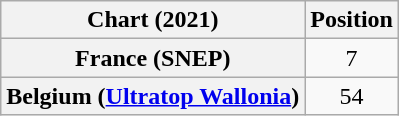<table class="wikitable plainrowheaders" style="text-align:center">
<tr>
<th scope="col">Chart (2021)</th>
<th scope="col">Position</th>
</tr>
<tr>
<th scope="row">France (SNEP)</th>
<td>7</td>
</tr>
<tr>
<th scope="row">Belgium (<a href='#'>Ultratop Wallonia</a>)</th>
<td>54</td>
</tr>
</table>
